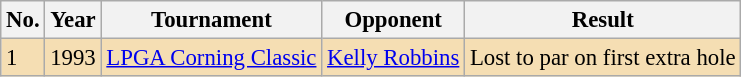<table class="wikitable" style="font-size:95%;">
<tr>
<th>No.</th>
<th>Year</th>
<th>Tournament</th>
<th>Opponent</th>
<th>Result</th>
</tr>
<tr style="background:#F5DEB3;">
<td>1</td>
<td>1993</td>
<td><a href='#'>LPGA Corning Classic</a></td>
<td> <a href='#'>Kelly Robbins</a></td>
<td>Lost to par on first extra hole</td>
</tr>
</table>
